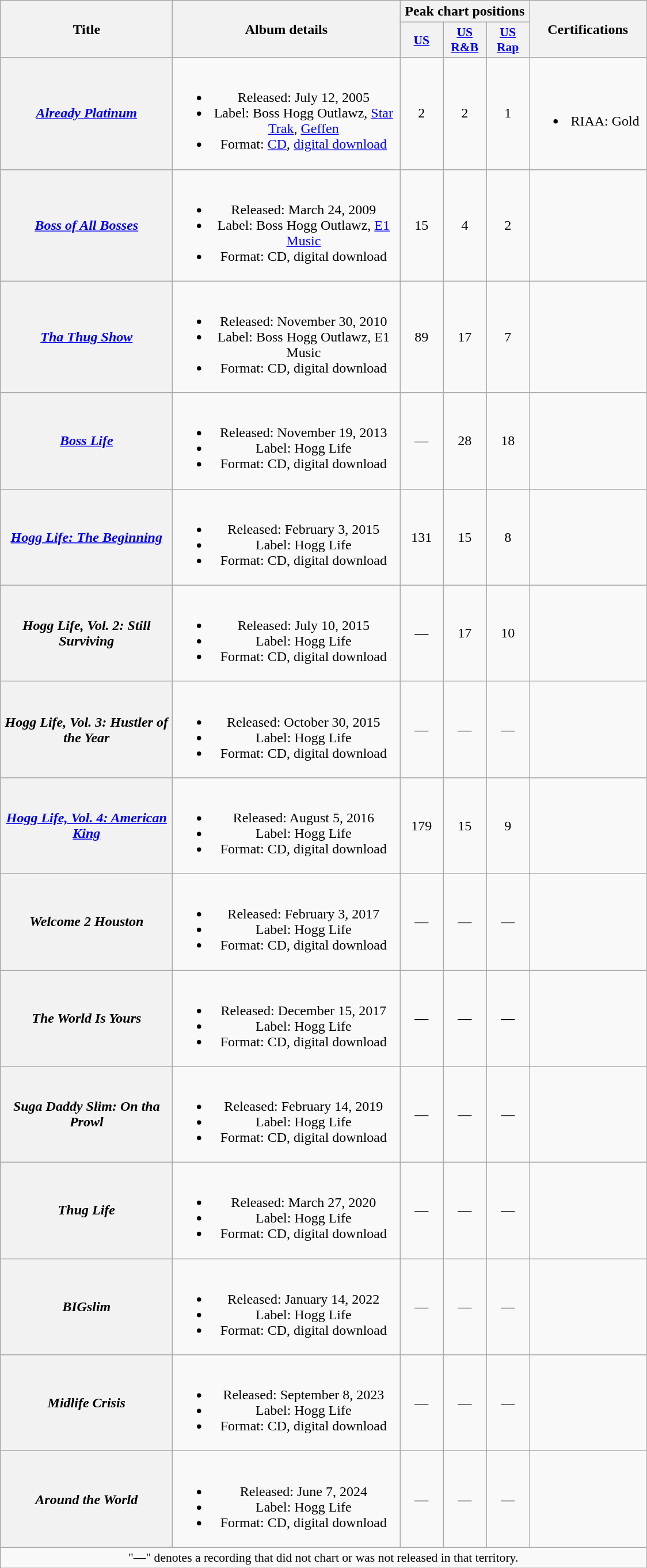<table class="wikitable plainrowheaders" style="text-align:center;">
<tr>
<th scope="col" rowspan="2" style="width:12em;">Title</th>
<th scope="col" rowspan="2" style="width:16em;">Album details</th>
<th scope="col" colspan="3">Peak chart positions</th>
<th scope="col" rowspan="2" style="width:8em;">Certifications</th>
</tr>
<tr>
<th scope="col" style="width:3em;font-size:90%;"><a href='#'>US</a></th>
<th scope="col" style="width:3em;font-size:90%;"><a href='#'>US R&B</a></th>
<th scope="col" style="width:3em;font-size:90%;"><a href='#'>US Rap</a></th>
</tr>
<tr>
<th scope="row"><em><a href='#'>Already Platinum</a></em></th>
<td><br><ul><li>Released: July 12, 2005</li><li>Label: Boss Hogg Outlawz, <a href='#'>Star Trak</a>, <a href='#'>Geffen</a></li><li>Format: <a href='#'>CD</a>, <a href='#'>digital download</a></li></ul></td>
<td>2</td>
<td>2</td>
<td>1</td>
<td><br><ul><li>RIAA: Gold</li></ul></td>
</tr>
<tr>
<th scope="row"><em><a href='#'>Boss of All Bosses</a></em></th>
<td><br><ul><li>Released: March 24, 2009</li><li>Label: Boss Hogg Outlawz, <a href='#'>E1 Music</a></li><li>Format: CD, digital download</li></ul></td>
<td>15</td>
<td>4</td>
<td>2</td>
<td></td>
</tr>
<tr>
<th scope="row"><em><a href='#'>Tha Thug Show</a></em></th>
<td><br><ul><li>Released: November 30, 2010</li><li>Label: Boss Hogg Outlawz, E1 Music</li><li>Format: CD, digital download</li></ul></td>
<td>89</td>
<td>17</td>
<td>7</td>
<td></td>
</tr>
<tr>
<th scope="row"><em><a href='#'>Boss Life</a></em></th>
<td><br><ul><li>Released: November 19, 2013</li><li>Label: Hogg Life</li><li>Format: CD, digital download</li></ul></td>
<td>—</td>
<td>28</td>
<td>18</td>
<td></td>
</tr>
<tr>
<th scope="row"><em><a href='#'>Hogg Life: The Beginning</a></em></th>
<td><br><ul><li>Released: February 3, 2015</li><li>Label: Hogg Life</li><li>Format: CD, digital download</li></ul></td>
<td>131</td>
<td>15</td>
<td>8</td>
<td></td>
</tr>
<tr>
<th scope="row"><em>Hogg Life, Vol. 2: Still Surviving</em></th>
<td><br><ul><li>Released: July 10, 2015</li><li>Label: Hogg Life</li><li>Format: CD, digital download</li></ul></td>
<td>—</td>
<td>17</td>
<td>10</td>
<td></td>
</tr>
<tr>
<th scope="row"><em>Hogg Life, Vol. 3: Hustler of the Year</em></th>
<td><br><ul><li>Released: October 30, 2015</li><li>Label: Hogg Life</li><li>Format: CD, digital download</li></ul></td>
<td>—</td>
<td>—</td>
<td>—</td>
<td></td>
</tr>
<tr>
<th scope="row"><em><a href='#'>Hogg Life, Vol. 4: American King</a></em></th>
<td><br><ul><li>Released: August 5, 2016</li><li>Label: Hogg Life</li><li>Format: CD, digital download</li></ul></td>
<td>179</td>
<td>15</td>
<td>9</td>
<td></td>
</tr>
<tr>
<th scope="row"><em>Welcome 2 Houston</em></th>
<td><br><ul><li>Released: February 3, 2017</li><li>Label: Hogg Life</li><li>Format: CD, digital download</li></ul></td>
<td>—</td>
<td>—</td>
<td>—</td>
<td></td>
</tr>
<tr>
<th scope="row"><em>The World Is Yours</em></th>
<td><br><ul><li>Released: December 15, 2017</li><li>Label: Hogg Life</li><li>Format: CD, digital download</li></ul></td>
<td>—</td>
<td>—</td>
<td>—</td>
<td></td>
</tr>
<tr>
<th scope="row"><em>Suga Daddy Slim: On tha Prowl</em></th>
<td><br><ul><li>Released: February 14, 2019</li><li>Label: Hogg Life</li><li>Format: CD, digital download</li></ul></td>
<td>—</td>
<td>—</td>
<td>—</td>
<td></td>
</tr>
<tr>
<th scope="row"><em>Thug Life</em></th>
<td><br><ul><li>Released: March 27, 2020</li><li>Label: Hogg Life</li><li>Format: CD, digital download</li></ul></td>
<td>—</td>
<td>—</td>
<td>—</td>
<td></td>
</tr>
<tr>
<th scope="row"><em>BIGslim</em></th>
<td><br><ul><li>Released: January 14, 2022</li><li>Label: Hogg Life</li><li>Format: CD, digital download</li></ul></td>
<td>—</td>
<td>—</td>
<td>—</td>
<td></td>
</tr>
<tr>
<th scope="row"><em>Midlife Crisis</em></th>
<td><br><ul><li>Released: September 8, 2023</li><li>Label: Hogg Life</li><li>Format: CD, digital download</li></ul></td>
<td>—</td>
<td>—</td>
<td>—</td>
<td></td>
</tr>
<tr>
<th scope="row"><em>Around the World</em></th>
<td><br><ul><li>Released: June 7, 2024</li><li>Label: Hogg Life</li><li>Format: CD, digital download</li></ul></td>
<td>—</td>
<td>—</td>
<td>—</td>
<td></td>
</tr>
<tr>
<td colspan="9" style="font-size:90%">"—" denotes a recording that did not chart or was not released in that territory.</td>
</tr>
</table>
